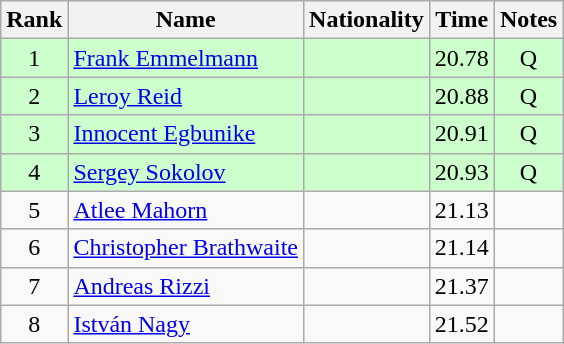<table class="wikitable sortable" style="text-align:center">
<tr>
<th>Rank</th>
<th>Name</th>
<th>Nationality</th>
<th>Time</th>
<th>Notes</th>
</tr>
<tr style="background:#ccffcc;">
<td align="center">1</td>
<td align=left><a href='#'>Frank Emmelmann</a></td>
<td align=left></td>
<td align="center">20.78</td>
<td>Q</td>
</tr>
<tr style="background:#ccffcc;">
<td align="center">2</td>
<td align=left><a href='#'>Leroy Reid</a></td>
<td align=left></td>
<td align="center">20.88</td>
<td>Q</td>
</tr>
<tr style="background:#ccffcc;">
<td align="center">3</td>
<td align=left><a href='#'>Innocent Egbunike</a></td>
<td align=left></td>
<td align="center">20.91</td>
<td>Q</td>
</tr>
<tr style="background:#ccffcc;">
<td align="center">4</td>
<td align=left><a href='#'>Sergey Sokolov</a></td>
<td align=left></td>
<td align="center">20.93</td>
<td>Q</td>
</tr>
<tr>
<td align="center">5</td>
<td align=left><a href='#'>Atlee Mahorn</a></td>
<td align=left></td>
<td align="center">21.13</td>
<td></td>
</tr>
<tr>
<td align="center">6</td>
<td align=left><a href='#'>Christopher Brathwaite</a></td>
<td align=left></td>
<td align="center">21.14</td>
<td></td>
</tr>
<tr>
<td align="center">7</td>
<td align=left><a href='#'>Andreas Rizzi</a></td>
<td align=left></td>
<td align="center">21.37</td>
<td></td>
</tr>
<tr>
<td align="center">8</td>
<td align=left><a href='#'>István Nagy</a></td>
<td align=left></td>
<td align="center">21.52</td>
<td></td>
</tr>
</table>
